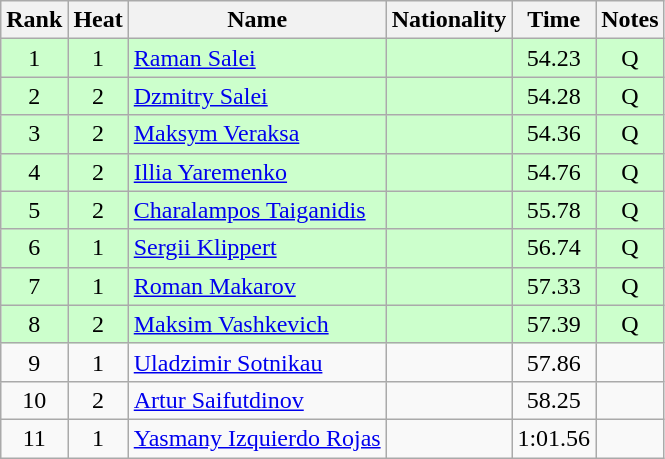<table class="wikitable sortable" style="text-align:center">
<tr>
<th>Rank</th>
<th>Heat</th>
<th>Name</th>
<th>Nationality</th>
<th>Time</th>
<th>Notes</th>
</tr>
<tr bgcolor=ccffcc>
<td>1</td>
<td>1</td>
<td align=left><a href='#'>Raman Salei</a></td>
<td align=left></td>
<td>54.23</td>
<td>Q</td>
</tr>
<tr bgcolor=ccffcc>
<td>2</td>
<td>2</td>
<td align=left><a href='#'>Dzmitry Salei</a></td>
<td align=left></td>
<td>54.28</td>
<td>Q</td>
</tr>
<tr bgcolor=ccffcc>
<td>3</td>
<td>2</td>
<td align=left><a href='#'>Maksym Veraksa</a></td>
<td align=left></td>
<td>54.36</td>
<td>Q</td>
</tr>
<tr bgcolor=ccffcc>
<td>4</td>
<td>2</td>
<td align=left><a href='#'>Illia Yaremenko</a></td>
<td align=left></td>
<td>54.76</td>
<td>Q</td>
</tr>
<tr bgcolor=ccffcc>
<td>5</td>
<td>2</td>
<td align=left><a href='#'>Charalampos Taiganidis</a></td>
<td align=left></td>
<td>55.78</td>
<td>Q</td>
</tr>
<tr bgcolor=ccffcc>
<td>6</td>
<td>1</td>
<td align=left><a href='#'>Sergii Klippert</a></td>
<td align=left></td>
<td>56.74</td>
<td>Q</td>
</tr>
<tr bgcolor=ccffcc>
<td>7</td>
<td>1</td>
<td align=left><a href='#'>Roman Makarov</a></td>
<td align=left></td>
<td>57.33</td>
<td>Q</td>
</tr>
<tr bgcolor=ccffcc>
<td>8</td>
<td>2</td>
<td align=left><a href='#'>Maksim Vashkevich</a></td>
<td align=left></td>
<td>57.39</td>
<td>Q</td>
</tr>
<tr>
<td>9</td>
<td>1</td>
<td align=left><a href='#'>Uladzimir Sotnikau</a></td>
<td align=left></td>
<td>57.86</td>
<td></td>
</tr>
<tr>
<td>10</td>
<td>2</td>
<td align=left><a href='#'>Artur Saifutdinov</a></td>
<td align=left></td>
<td>58.25</td>
<td></td>
</tr>
<tr>
<td>11</td>
<td>1</td>
<td align=left><a href='#'>Yasmany Izquierdo Rojas</a></td>
<td align=left></td>
<td>1:01.56</td>
<td></td>
</tr>
</table>
